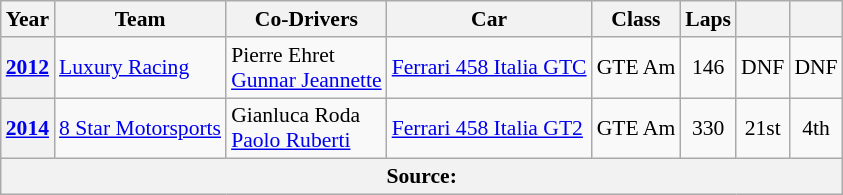<table class="wikitable" style="text-align:center; font-size:90%">
<tr>
<th>Year</th>
<th>Team</th>
<th>Co-Drivers</th>
<th>Car</th>
<th>Class</th>
<th>Laps</th>
<th></th>
<th></th>
</tr>
<tr>
<th><a href='#'>2012</a></th>
<td align="left"> <a href='#'>Luxury Racing</a></td>
<td align="left"> Pierre Ehret<br> <a href='#'>Gunnar Jeannette</a></td>
<td align="left"><a href='#'>Ferrari 458 Italia GTC</a></td>
<td>GTE Am</td>
<td>146</td>
<td>DNF</td>
<td>DNF</td>
</tr>
<tr>
<th><a href='#'>2014</a></th>
<td align="left"> <a href='#'>8 Star Motorsports</a></td>
<td align="left"> Gianluca Roda<br> <a href='#'>Paolo Ruberti</a></td>
<td align="left"><a href='#'>Ferrari 458 Italia GT2</a></td>
<td>GTE Am</td>
<td>330</td>
<td>21st</td>
<td>4th</td>
</tr>
<tr>
<th colspan="8">Source:</th>
</tr>
</table>
